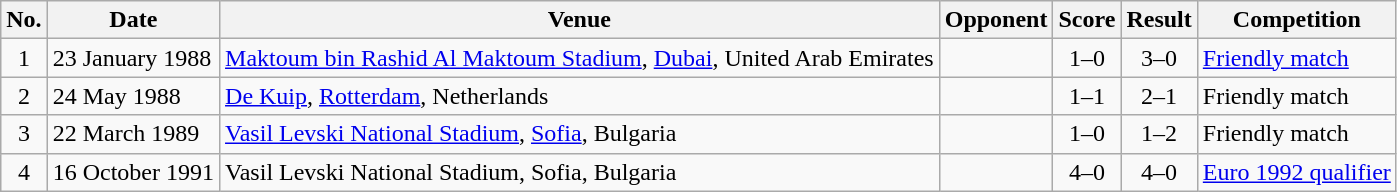<table class="wikitable sortable">
<tr>
<th scope="col">No.</th>
<th scope="col">Date</th>
<th scope="col">Venue</th>
<th scope="col">Opponent</th>
<th scope="col">Score</th>
<th scope="col">Result</th>
<th scope="col">Competition</th>
</tr>
<tr>
<td align="center">1</td>
<td>23 January 1988</td>
<td><a href='#'>Maktoum bin Rashid Al Maktoum Stadium</a>, <a href='#'>Dubai</a>, United Arab Emirates</td>
<td></td>
<td align="center">1–0</td>
<td align="center">3–0</td>
<td><a href='#'>Friendly match</a></td>
</tr>
<tr>
<td align="center">2</td>
<td>24 May 1988</td>
<td><a href='#'>De Kuip</a>, <a href='#'>Rotterdam</a>, Netherlands</td>
<td></td>
<td align="center">1–1</td>
<td align="center">2–1</td>
<td>Friendly match</td>
</tr>
<tr>
<td align="center">3</td>
<td>22 March 1989</td>
<td><a href='#'>Vasil Levski National Stadium</a>, <a href='#'>Sofia</a>, Bulgaria</td>
<td></td>
<td align="center">1–0</td>
<td align="center">1–2</td>
<td>Friendly match</td>
</tr>
<tr>
<td align="center">4</td>
<td>16 October 1991</td>
<td>Vasil Levski National Stadium, Sofia, Bulgaria</td>
<td></td>
<td align="center">4–0</td>
<td align="center">4–0</td>
<td><a href='#'>Euro 1992 qualifier</a></td>
</tr>
</table>
